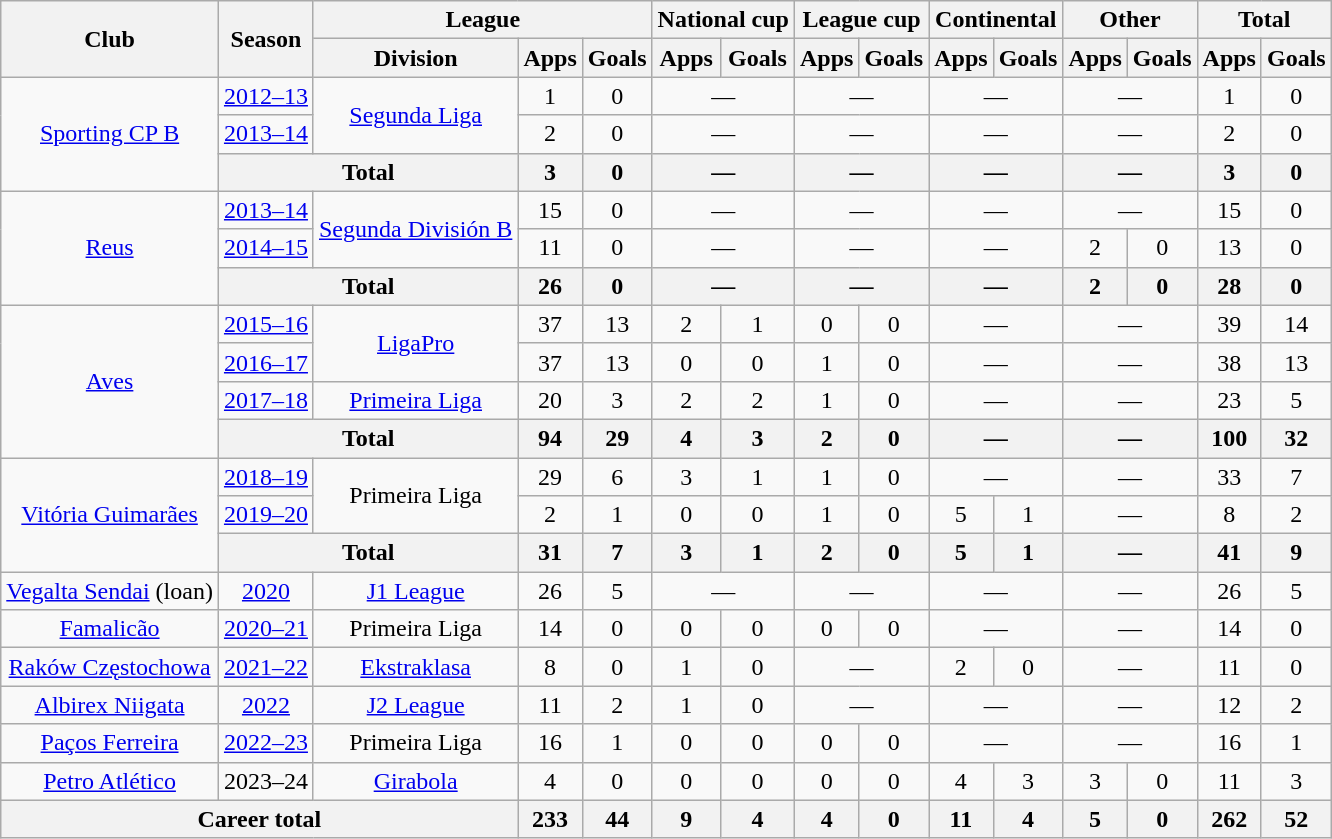<table class="wikitable" style="text-align: center;">
<tr>
<th rowspan="2">Club</th>
<th rowspan="2">Season</th>
<th colspan="3">League</th>
<th colspan="2">National cup</th>
<th colspan="2">League cup</th>
<th colspan="2">Continental</th>
<th colspan="2">Other</th>
<th colspan="2">Total</th>
</tr>
<tr>
<th>Division</th>
<th>Apps</th>
<th>Goals</th>
<th>Apps</th>
<th>Goals</th>
<th>Apps</th>
<th>Goals</th>
<th>Apps</th>
<th>Goals</th>
<th>Apps</th>
<th>Goals</th>
<th>Apps</th>
<th>Goals</th>
</tr>
<tr>
<td rowspan="3" valign="center"><a href='#'>Sporting CP B</a></td>
<td><a href='#'>2012–13</a></td>
<td rowspan="2"><a href='#'>Segunda Liga</a></td>
<td>1</td>
<td>0</td>
<td colspan="2">—</td>
<td colspan="2">—</td>
<td colspan="2">—</td>
<td colspan="2">—</td>
<td>1</td>
<td>0</td>
</tr>
<tr>
<td><a href='#'>2013–14</a></td>
<td>2</td>
<td>0</td>
<td colspan="2">—</td>
<td colspan="2">—</td>
<td colspan="2">—</td>
<td colspan="2">—</td>
<td>2</td>
<td>0</td>
</tr>
<tr>
<th colspan="2">Total</th>
<th>3</th>
<th>0</th>
<th colspan="2">—</th>
<th colspan="2">—</th>
<th colspan="2">—</th>
<th colspan="2">—</th>
<th>3</th>
<th>0</th>
</tr>
<tr>
<td rowspan="3"><a href='#'>Reus</a></td>
<td><a href='#'>2013–14</a></td>
<td rowspan="2"><a href='#'>Segunda División B</a></td>
<td>15</td>
<td>0</td>
<td colspan="2">—</td>
<td colspan="2">—</td>
<td colspan="2">—</td>
<td colspan="2">—</td>
<td>15</td>
<td>0</td>
</tr>
<tr>
<td><a href='#'>2014–15</a></td>
<td>11</td>
<td>0</td>
<td colspan="2">—</td>
<td colspan="2">—</td>
<td colspan="2">—</td>
<td>2</td>
<td>0</td>
<td>13</td>
<td>0</td>
</tr>
<tr>
<th colspan="2">Total</th>
<th>26</th>
<th>0</th>
<th colspan="2">—</th>
<th colspan="2">—</th>
<th colspan="2">—</th>
<th>2</th>
<th>0</th>
<th>28</th>
<th>0</th>
</tr>
<tr>
<td rowspan="4"><a href='#'>Aves</a></td>
<td><a href='#'>2015–16</a></td>
<td rowspan="2"><a href='#'>LigaPro</a></td>
<td>37</td>
<td>13</td>
<td>2</td>
<td>1</td>
<td>0</td>
<td>0</td>
<td colspan="2">—</td>
<td colspan="2">—</td>
<td>39</td>
<td>14</td>
</tr>
<tr>
<td><a href='#'>2016–17</a></td>
<td>37</td>
<td>13</td>
<td>0</td>
<td>0</td>
<td>1</td>
<td>0</td>
<td colspan="2">—</td>
<td colspan="2">—</td>
<td>38</td>
<td>13</td>
</tr>
<tr>
<td><a href='#'>2017–18</a></td>
<td><a href='#'>Primeira Liga</a></td>
<td>20</td>
<td>3</td>
<td>2</td>
<td>2</td>
<td>1</td>
<td>0</td>
<td colspan="2">—</td>
<td colspan="2">—</td>
<td>23</td>
<td>5</td>
</tr>
<tr>
<th colspan="2">Total</th>
<th>94</th>
<th>29</th>
<th>4</th>
<th>3</th>
<th>2</th>
<th>0</th>
<th colspan="2">—</th>
<th colspan="2">—</th>
<th>100</th>
<th>32</th>
</tr>
<tr>
<td rowspan="3"><a href='#'>Vitória Guimarães</a></td>
<td><a href='#'>2018–19</a></td>
<td rowspan="2">Primeira Liga</td>
<td>29</td>
<td>6</td>
<td>3</td>
<td>1</td>
<td>1</td>
<td>0</td>
<td colspan="2">—</td>
<td colspan="2">—</td>
<td>33</td>
<td>7</td>
</tr>
<tr>
<td><a href='#'>2019–20</a></td>
<td>2</td>
<td>1</td>
<td>0</td>
<td>0</td>
<td>1</td>
<td>0</td>
<td>5</td>
<td>1</td>
<td colspan="2">—</td>
<td>8</td>
<td>2</td>
</tr>
<tr>
<th colspan="2">Total</th>
<th>31</th>
<th>7</th>
<th>3</th>
<th>1</th>
<th>2</th>
<th>0</th>
<th>5</th>
<th>1</th>
<th colspan="2">—</th>
<th>41</th>
<th>9</th>
</tr>
<tr>
<td><a href='#'>Vegalta Sendai</a> (loan)</td>
<td><a href='#'>2020</a></td>
<td><a href='#'>J1 League</a></td>
<td>26</td>
<td>5</td>
<td colspan="2">—</td>
<td colspan="2">—</td>
<td colspan="2">—</td>
<td colspan="2">—</td>
<td>26</td>
<td>5</td>
</tr>
<tr>
<td><a href='#'>Famalicão</a></td>
<td><a href='#'>2020–21</a></td>
<td>Primeira Liga</td>
<td>14</td>
<td>0</td>
<td>0</td>
<td>0</td>
<td>0</td>
<td>0</td>
<td colspan="2">—</td>
<td colspan="2">—</td>
<td>14</td>
<td>0</td>
</tr>
<tr>
<td><a href='#'>Raków Częstochowa</a></td>
<td><a href='#'>2021–22</a></td>
<td><a href='#'>Ekstraklasa</a></td>
<td>8</td>
<td>0</td>
<td>1</td>
<td>0</td>
<td colspan="2">—</td>
<td>2</td>
<td>0</td>
<td colspan="2">—</td>
<td>11</td>
<td>0</td>
</tr>
<tr>
<td><a href='#'>Albirex Niigata</a></td>
<td><a href='#'>2022</a></td>
<td><a href='#'>J2 League</a></td>
<td>11</td>
<td>2</td>
<td>1</td>
<td>0</td>
<td colspan="2">—</td>
<td colspan="2">—</td>
<td colspan="2">—</td>
<td>12</td>
<td>2</td>
</tr>
<tr>
<td><a href='#'>Paços Ferreira</a></td>
<td><a href='#'>2022–23</a></td>
<td>Primeira Liga</td>
<td>16</td>
<td>1</td>
<td>0</td>
<td>0</td>
<td>0</td>
<td>0</td>
<td colspan="2">—</td>
<td colspan="2">—</td>
<td>16</td>
<td>1</td>
</tr>
<tr>
<td><a href='#'>Petro Atlético</a></td>
<td>2023–24</td>
<td><a href='#'>Girabola</a></td>
<td>4</td>
<td>0</td>
<td>0</td>
<td>0</td>
<td>0</td>
<td>0</td>
<td>4</td>
<td>3</td>
<td>3</td>
<td>0</td>
<td>11</td>
<td>3</td>
</tr>
<tr>
<th colspan="3">Career total</th>
<th>233</th>
<th>44</th>
<th>9</th>
<th>4</th>
<th>4</th>
<th>0</th>
<th>11</th>
<th>4</th>
<th>5</th>
<th>0</th>
<th>262</th>
<th>52</th>
</tr>
</table>
